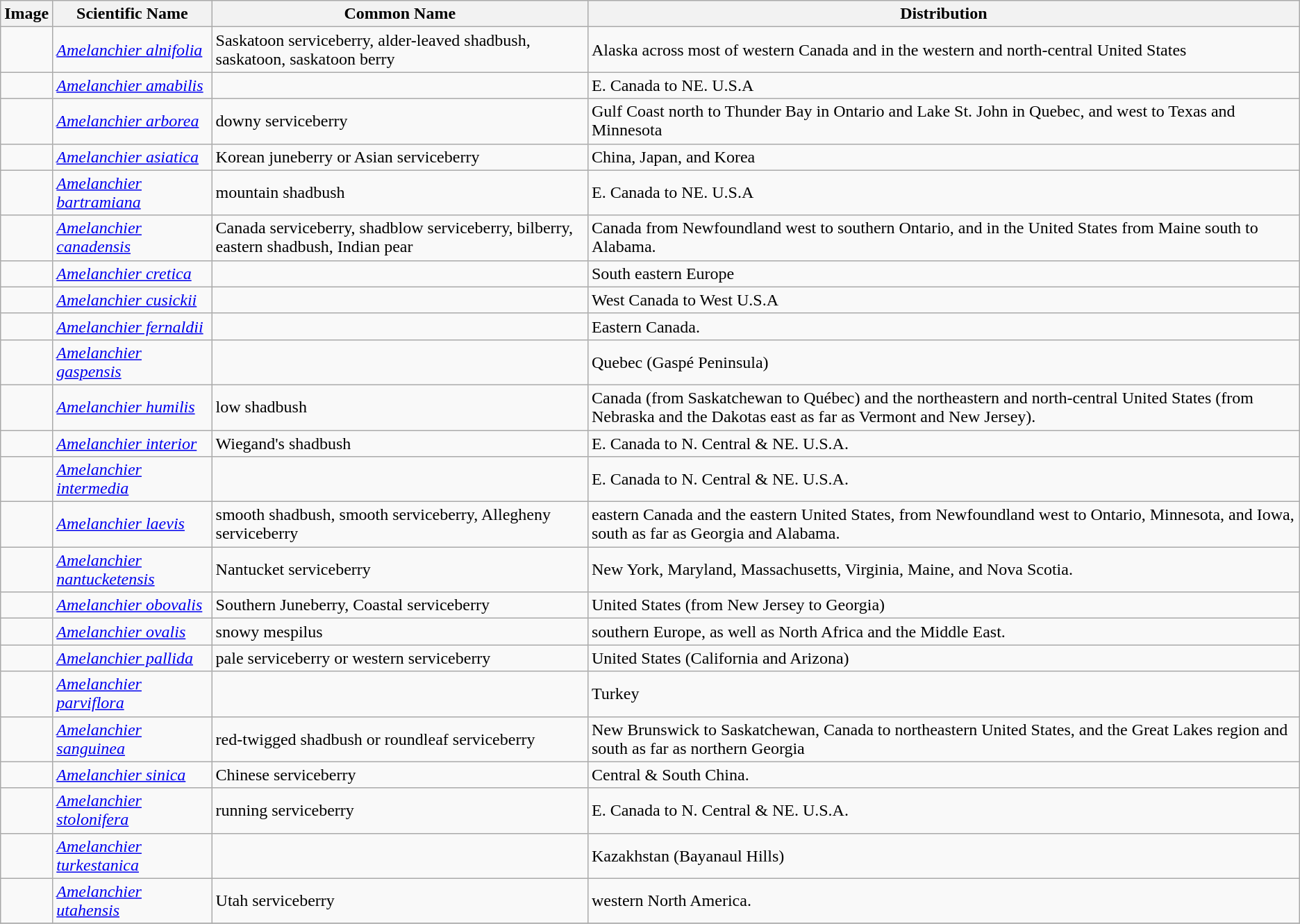<table class="wikitable">
<tr>
<th>Image</th>
<th>Scientific Name</th>
<th>Common Name</th>
<th>Distribution</th>
</tr>
<tr>
<td></td>
<td><em><a href='#'>Amelanchier alnifolia</a></em> </td>
<td>Saskatoon serviceberry, alder-leaved shadbush, saskatoon, saskatoon berry</td>
<td>Alaska across most of western Canada and in the western and north-central United States</td>
</tr>
<tr>
<td></td>
<td><em><a href='#'>Amelanchier amabilis</a></em> </td>
<td></td>
<td>E. Canada to NE. U.S.A</td>
</tr>
<tr>
<td></td>
<td><em><a href='#'>Amelanchier arborea</a></em> </td>
<td>downy serviceberry</td>
<td>Gulf Coast north to Thunder Bay in Ontario and Lake St. John in Quebec, and west to Texas and Minnesota</td>
</tr>
<tr>
<td></td>
<td><em><a href='#'>Amelanchier asiatica</a></em> </td>
<td>Korean juneberry or Asian serviceberry</td>
<td>China, Japan, and Korea</td>
</tr>
<tr>
<td></td>
<td><em><a href='#'>Amelanchier bartramiana</a></em> </td>
<td>mountain shadbush</td>
<td>E. Canada to NE. U.S.A</td>
</tr>
<tr>
<td></td>
<td><em><a href='#'>Amelanchier canadensis</a></em> </td>
<td>Canada serviceberry, shadblow serviceberry, bilberry, eastern shadbush, Indian pear</td>
<td>Canada from Newfoundland west to southern Ontario, and in the United States from Maine south to Alabama.</td>
</tr>
<tr>
<td></td>
<td><em><a href='#'>Amelanchier cretica</a></em> </td>
<td></td>
<td>South eastern Europe</td>
</tr>
<tr>
<td></td>
<td><em><a href='#'>Amelanchier cusickii</a></em> </td>
<td></td>
<td>West Canada to West U.S.A</td>
</tr>
<tr>
<td></td>
<td><em><a href='#'>Amelanchier fernaldii</a></em> </td>
<td></td>
<td>Eastern Canada.</td>
</tr>
<tr>
<td></td>
<td><em><a href='#'>Amelanchier gaspensis</a></em> </td>
<td></td>
<td>Quebec (Gaspé Peninsula)</td>
</tr>
<tr>
<td></td>
<td><em><a href='#'>Amelanchier humilis</a></em> </td>
<td>low shadbush</td>
<td>Canada (from Saskatchewan to Québec) and the northeastern and north-central United States (from Nebraska and the Dakotas east as far as Vermont and New Jersey).</td>
</tr>
<tr>
<td></td>
<td><em><a href='#'>Amelanchier interior</a></em> </td>
<td>Wiegand's shadbush</td>
<td>E. Canada to N. Central & NE. U.S.A.</td>
</tr>
<tr>
<td></td>
<td><em><a href='#'>Amelanchier intermedia</a></em> </td>
<td></td>
<td>E. Canada to N. Central & NE. U.S.A.</td>
</tr>
<tr>
<td></td>
<td><em><a href='#'>Amelanchier laevis</a></em> </td>
<td>smooth shadbush, smooth serviceberry, Allegheny serviceberry</td>
<td>eastern Canada and the eastern United States, from Newfoundland west to Ontario, Minnesota, and Iowa, south as far as Georgia and Alabama.</td>
</tr>
<tr>
<td></td>
<td><em><a href='#'>Amelanchier nantucketensis</a></em> </td>
<td>Nantucket serviceberry</td>
<td>New York, Maryland, Massachusetts, Virginia, Maine, and Nova Scotia.</td>
</tr>
<tr>
<td></td>
<td><em><a href='#'>Amelanchier obovalis</a></em> </td>
<td>Southern Juneberry, Coastal serviceberry</td>
<td>United States (from New Jersey to Georgia)</td>
</tr>
<tr>
<td></td>
<td><em><a href='#'>Amelanchier ovalis</a></em> </td>
<td>snowy mespilus</td>
<td>southern Europe, as well as North Africa and the Middle East.</td>
</tr>
<tr>
<td></td>
<td><em><a href='#'>Amelanchier pallida</a></em> </td>
<td>pale serviceberry or western serviceberry</td>
<td>United States (California and Arizona)</td>
</tr>
<tr>
<td></td>
<td><em><a href='#'>Amelanchier parviflora</a></em> </td>
<td></td>
<td>Turkey</td>
</tr>
<tr>
<td></td>
<td><em><a href='#'>Amelanchier sanguinea</a></em> </td>
<td>red-twigged shadbush or roundleaf serviceberry</td>
<td>New Brunswick to Saskatchewan, Canada to northeastern United States, and the Great Lakes region and south as far as northern Georgia</td>
</tr>
<tr>
<td></td>
<td><em><a href='#'>Amelanchier sinica</a></em> </td>
<td>Chinese serviceberry</td>
<td>Central & South China.</td>
</tr>
<tr>
<td></td>
<td><em><a href='#'>Amelanchier stolonifera</a></em> </td>
<td>running serviceberry</td>
<td>E. Canada to N. Central & NE. U.S.A.</td>
</tr>
<tr>
<td></td>
<td><em><a href='#'>Amelanchier turkestanica</a></em> </td>
<td></td>
<td>Kazakhstan (Bayanaul Hills)</td>
</tr>
<tr>
<td></td>
<td><em><a href='#'>Amelanchier utahensis</a></em> </td>
<td>Utah serviceberry</td>
<td>western North America.</td>
</tr>
<tr>
</tr>
</table>
